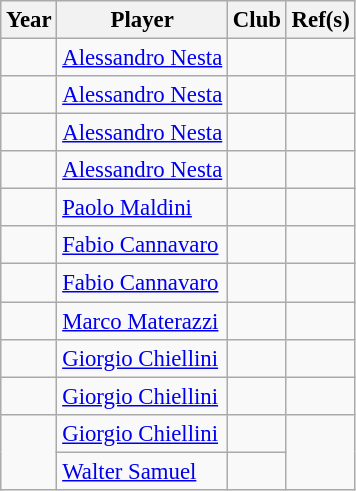<table class="wikitable" style="font-size:95%;">
<tr>
<th>Year</th>
<th>Player</th>
<th>Club</th>
<th>Ref(s)</th>
</tr>
<tr>
<td></td>
<td> <a href='#'>Alessandro Nesta</a></td>
<td></td>
<td></td>
</tr>
<tr>
<td></td>
<td> <a href='#'>Alessandro Nesta</a></td>
<td></td>
<td></td>
</tr>
<tr>
<td></td>
<td> <a href='#'>Alessandro Nesta</a></td>
<td></td>
<td></td>
</tr>
<tr>
<td></td>
<td> <a href='#'>Alessandro Nesta</a></td>
<td></td>
<td></td>
</tr>
<tr>
<td></td>
<td> <a href='#'>Paolo Maldini</a></td>
<td></td>
<td></td>
</tr>
<tr>
<td></td>
<td> <a href='#'>Fabio Cannavaro</a></td>
<td></td>
<td></td>
</tr>
<tr>
<td></td>
<td> <a href='#'>Fabio Cannavaro</a></td>
<td></td>
<td></td>
</tr>
<tr>
<td></td>
<td> <a href='#'>Marco Materazzi</a></td>
<td></td>
<td></td>
</tr>
<tr>
<td></td>
<td> <a href='#'>Giorgio Chiellini</a></td>
<td></td>
<td></td>
</tr>
<tr>
<td></td>
<td> <a href='#'>Giorgio Chiellini</a></td>
<td></td>
<td></td>
</tr>
<tr>
<td rowspan="2"></td>
<td> <a href='#'>Giorgio Chiellini</a></td>
<td></td>
<td rowspan="2"></td>
</tr>
<tr>
<td> <a href='#'>Walter Samuel</a></td>
<td></td>
</tr>
</table>
